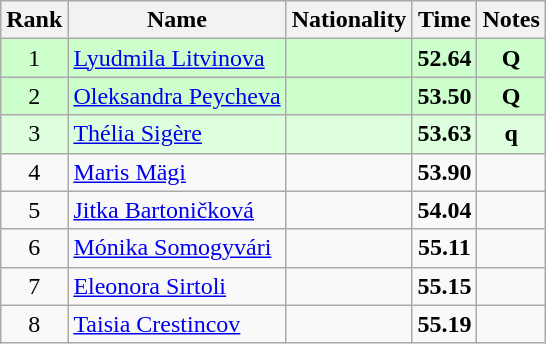<table class="wikitable sortable" style="text-align:center">
<tr>
<th>Rank</th>
<th>Name</th>
<th>Nationality</th>
<th>Time</th>
<th>Notes</th>
</tr>
<tr bgcolor=ccffcc>
<td>1</td>
<td align=left><a href='#'>Lyudmila Litvinova</a></td>
<td align=left></td>
<td><strong>52.64</strong></td>
<td><strong>Q</strong></td>
</tr>
<tr bgcolor=ccffcc>
<td>2</td>
<td align=left><a href='#'>Oleksandra Peycheva</a></td>
<td align=left></td>
<td><strong>53.50</strong></td>
<td><strong>Q</strong></td>
</tr>
<tr bgcolor=ddffdd>
<td>3</td>
<td align=left><a href='#'>Thélia Sigère</a></td>
<td align=left></td>
<td><strong>53.63</strong></td>
<td><strong>q</strong></td>
</tr>
<tr>
<td>4</td>
<td align=left><a href='#'>Maris Mägi</a></td>
<td align=left></td>
<td><strong>53.90</strong></td>
<td></td>
</tr>
<tr>
<td>5</td>
<td align=left><a href='#'>Jitka Bartoničková</a></td>
<td align=left></td>
<td><strong>54.04</strong></td>
<td></td>
</tr>
<tr>
<td>6</td>
<td align=left><a href='#'>Mónika Somogyvári</a></td>
<td align=left></td>
<td><strong>55.11</strong></td>
<td></td>
</tr>
<tr>
<td>7</td>
<td align=left><a href='#'>Eleonora Sirtoli</a></td>
<td align=left></td>
<td><strong>55.15</strong></td>
<td></td>
</tr>
<tr>
<td>8</td>
<td align=left><a href='#'>Taisia Crestincov</a></td>
<td align=left></td>
<td><strong>55.19</strong></td>
<td></td>
</tr>
</table>
